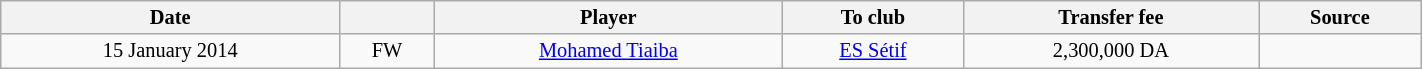<table class="wikitable sortable" style="width:75%; text-align:center; font-size:85%; text-align:centre;">
<tr>
<th>Date</th>
<th></th>
<th>Player</th>
<th>To club</th>
<th>Transfer fee</th>
<th>Source</th>
</tr>
<tr>
<td>15 January 2014</td>
<td>FW</td>
<td> <a href='#'>Mohamed Tiaiba</a></td>
<td><a href='#'>ES Sétif</a></td>
<td>2,300,000 DA</td>
<td></td>
</tr>
</table>
